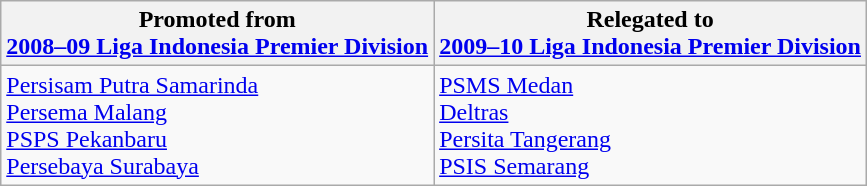<table class="wikitable">
<tr>
<th>Promoted from<br><a href='#'>2008–09 Liga Indonesia Premier Division</a></th>
<th>Relegated to<br><a href='#'>2009–10 Liga Indonesia Premier Division</a></th>
</tr>
<tr>
<td><a href='#'>Persisam Putra Samarinda</a><br> <a href='#'>Persema Malang</a><br> <a href='#'>PSPS Pekanbaru</a> <br><a href='#'>Persebaya Surabaya</a></td>
<td><a href='#'>PSMS Medan</a><br><a href='#'>Deltras</a><br><a href='#'>Persita Tangerang</a> <br><a href='#'>PSIS Semarang</a></td>
</tr>
</table>
